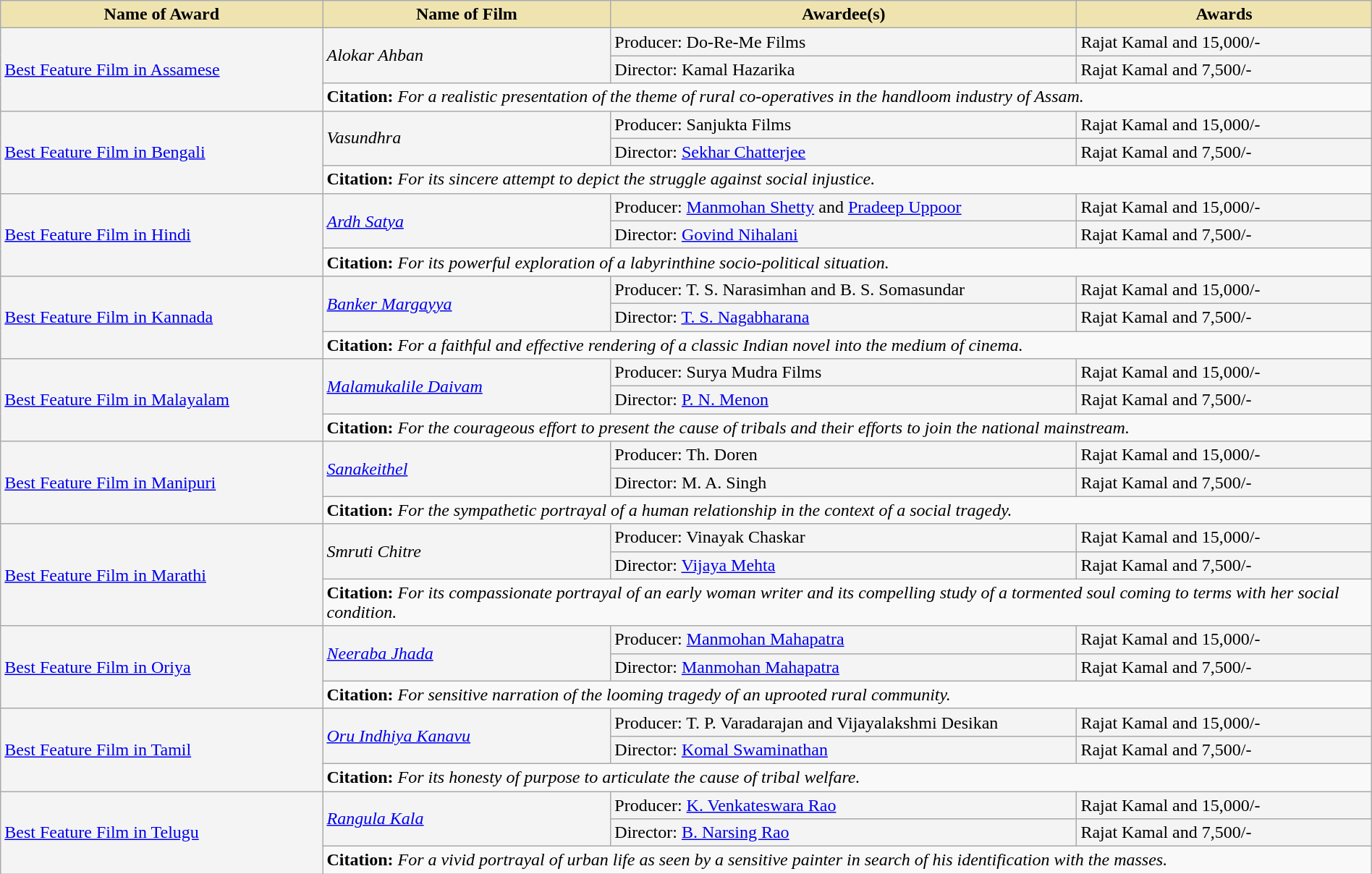<table class="wikitable" style="width:100%;">
<tr>
<th style="background-color:#EFE4B0;width:23.5%;">Name of Award</th>
<th style="background-color:#EFE4B0;width:21%;">Name of Film</th>
<th style="background-color:#EFE4B0;width:34%;">Awardee(s)</th>
<th style="background-color:#EFE4B0;width:21.5%;">Awards</th>
</tr>
<tr style="background-color:#F4F4F4">
<td rowspan="3"><a href='#'>Best Feature Film in Assamese</a></td>
<td rowspan="2"><em>Alokar Ahban</em></td>
<td>Producer: Do-Re-Me Films</td>
<td>Rajat Kamal and 15,000/-</td>
</tr>
<tr style="background-color:#F4F4F4">
<td>Director: Kamal Hazarika</td>
<td>Rajat Kamal and 7,500/-</td>
</tr>
<tr style="background-color:#F9F9F9">
<td colspan="3"><strong>Citation:</strong> <em>For a realistic presentation of the theme of rural co-operatives in the handloom industry of Assam.</em></td>
</tr>
<tr style="background-color:#F4F4F4">
<td rowspan="3"><a href='#'>Best Feature Film in Bengali</a></td>
<td rowspan="2"><em>Vasundhra</em></td>
<td>Producer: Sanjukta Films</td>
<td>Rajat Kamal and 15,000/-</td>
</tr>
<tr style="background-color:#F4F4F4">
<td>Director: <a href='#'>Sekhar Chatterjee</a></td>
<td>Rajat Kamal and 7,500/-</td>
</tr>
<tr style="background-color:#F9F9F9">
<td colspan="3"><strong>Citation:</strong> <em>For its sincere attempt to depict the struggle against social injustice.</em></td>
</tr>
<tr style="background-color:#F4F4F4">
<td rowspan="3"><a href='#'>Best Feature Film in Hindi</a></td>
<td rowspan="2"><em><a href='#'>Ardh Satya</a></em></td>
<td>Producer: <a href='#'>Manmohan Shetty</a> and <a href='#'>Pradeep Uppoor</a></td>
<td>Rajat Kamal and 15,000/-</td>
</tr>
<tr style="background-color:#F4F4F4">
<td>Director: <a href='#'>Govind Nihalani</a></td>
<td>Rajat Kamal and 7,500/-</td>
</tr>
<tr style="background-color:#F9F9F9">
<td colspan="3"><strong>Citation:</strong> <em>For its powerful exploration of a labyrinthine socio-political situation.</em></td>
</tr>
<tr style="background-color:#F4F4F4">
<td rowspan="3"><a href='#'>Best Feature Film in Kannada</a></td>
<td rowspan="2"><em><a href='#'>Banker Margayya</a></em></td>
<td>Producer: T. S. Narasimhan and B. S. Somasundar</td>
<td>Rajat Kamal and 15,000/-</td>
</tr>
<tr style="background-color:#F4F4F4">
<td>Director: <a href='#'>T. S. Nagabharana</a></td>
<td>Rajat Kamal and 7,500/-</td>
</tr>
<tr style="background-color:#F9F9F9">
<td colspan="3"><strong>Citation:</strong> <em>For a faithful and effective rendering of a classic Indian novel into the medium of cinema.</em></td>
</tr>
<tr style="background-color:#F4F4F4">
<td rowspan="3"><a href='#'>Best Feature Film in Malayalam</a></td>
<td rowspan="2"><em><a href='#'>Malamukalile Daivam</a></em></td>
<td>Producer: Surya Mudra Films</td>
<td>Rajat Kamal and 15,000/-</td>
</tr>
<tr style="background-color:#F4F4F4">
<td>Director: <a href='#'>P. N. Menon</a></td>
<td>Rajat Kamal and 7,500/-</td>
</tr>
<tr style="background-color:#F9F9F9">
<td colspan="3"><strong>Citation:</strong> <em>For the courageous effort to present the cause of tribals and their efforts to join the national mainstream.</em></td>
</tr>
<tr style="background-color:#F4F4F4">
<td rowspan="3"><a href='#'>Best Feature Film in Manipuri</a></td>
<td rowspan="2"><em><a href='#'>Sanakeithel</a></em></td>
<td>Producer: Th. Doren</td>
<td>Rajat Kamal and 15,000/-</td>
</tr>
<tr style="background-color:#F4F4F4">
<td>Director: M. A. Singh</td>
<td>Rajat Kamal and 7,500/-</td>
</tr>
<tr style="background-color:#F9F9F9">
<td colspan="3"><strong>Citation:</strong> <em>For the sympathetic portrayal of a human relationship in the context of a social tragedy.</em></td>
</tr>
<tr style="background-color:#F4F4F4">
<td rowspan="3"><a href='#'>Best Feature Film in Marathi</a></td>
<td rowspan="2"><em>Smruti Chitre</em></td>
<td>Producer: Vinayak Chaskar</td>
<td>Rajat Kamal and 15,000/-</td>
</tr>
<tr style="background-color:#F4F4F4">
<td>Director: <a href='#'>Vijaya Mehta</a></td>
<td>Rajat Kamal and 7,500/-</td>
</tr>
<tr style="background-color:#F9F9F9">
<td colspan="3"><strong>Citation:</strong> <em>For its compassionate portrayal of an early woman writer and its compelling study of a tormented soul coming to terms with her social condition.</em></td>
</tr>
<tr style="background-color:#F4F4F4">
<td rowspan="3"><a href='#'>Best Feature Film in Oriya</a></td>
<td rowspan="2"><em><a href='#'>Neeraba Jhada</a></em></td>
<td>Producer: <a href='#'>Manmohan Mahapatra</a></td>
<td>Rajat Kamal and 15,000/-</td>
</tr>
<tr style="background-color:#F4F4F4">
<td>Director: <a href='#'>Manmohan Mahapatra</a></td>
<td>Rajat Kamal and 7,500/-</td>
</tr>
<tr style="background-color:#F9F9F9">
<td colspan="3"><strong>Citation:</strong> <em>For sensitive narration of the looming tragedy of an uprooted rural community.</em></td>
</tr>
<tr style="background-color:#F4F4F4">
<td rowspan="3"><a href='#'>Best Feature Film in Tamil</a></td>
<td rowspan="2"><em><a href='#'>Oru Indhiya Kanavu</a></em></td>
<td>Producer: T. P. Varadarajan and Vijayalakshmi Desikan</td>
<td>Rajat Kamal and 15,000/-</td>
</tr>
<tr style="background-color:#F4F4F4">
<td>Director: <a href='#'>Komal Swaminathan</a></td>
<td>Rajat Kamal and 7,500/-</td>
</tr>
<tr style="background-color:#F9F9F9">
<td colspan="3"><strong>Citation:</strong> <em>For its honesty of purpose to articulate the cause of tribal welfare.</em></td>
</tr>
<tr style="background-color:#F4F4F4">
<td rowspan="3"><a href='#'>Best Feature Film in Telugu</a></td>
<td rowspan="2"><em><a href='#'>Rangula Kala</a></em></td>
<td>Producer: <a href='#'>K. Venkateswara Rao</a></td>
<td>Rajat Kamal and 15,000/-</td>
</tr>
<tr style="background-color:#F4F4F4">
<td>Director: <a href='#'>B. Narsing Rao</a></td>
<td>Rajat Kamal and 7,500/-</td>
</tr>
<tr style="background-color:#F9F9F9">
<td colspan="3"><strong>Citation:</strong> <em>For a vivid portrayal of urban life as seen by a sensitive painter in search of his identification with the masses.</em></td>
</tr>
</table>
